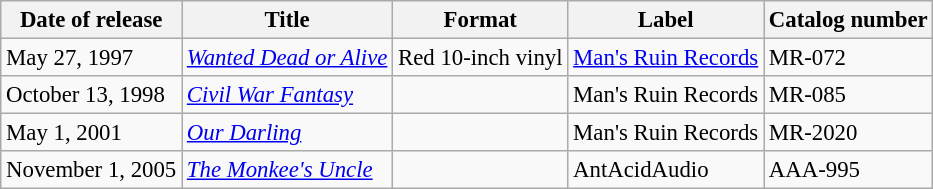<table class="wikitable" style="font-size: 95%;">
<tr>
<th>Date of release</th>
<th>Title</th>
<th>Format</th>
<th>Label</th>
<th>Catalog number</th>
</tr>
<tr>
<td>May 27, 1997</td>
<td><em><a href='#'>Wanted Dead or Alive</a></em></td>
<td>Red 10-inch vinyl</td>
<td><a href='#'>Man's Ruin Records</a></td>
<td>MR-072</td>
</tr>
<tr>
<td>October 13, 1998</td>
<td><em><a href='#'>Civil War Fantasy</a></em></td>
<td></td>
<td>Man's Ruin Records</td>
<td>MR-085</td>
</tr>
<tr>
<td>May 1, 2001</td>
<td><em><a href='#'>Our Darling</a></em></td>
<td></td>
<td>Man's Ruin Records</td>
<td>MR-2020</td>
</tr>
<tr>
<td>November 1, 2005</td>
<td><em><a href='#'>The Monkee's Uncle</a></em></td>
<td></td>
<td>AntAcidAudio</td>
<td>AAA-995</td>
</tr>
</table>
